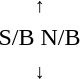<table style="text-align:center;">
<tr>
<td><small>  ↑ </small></td>
</tr>
<tr>
<td><span>S/B</span>   <span>N/B</span></td>
</tr>
<tr>
<td><small> ↓  </small></td>
</tr>
</table>
